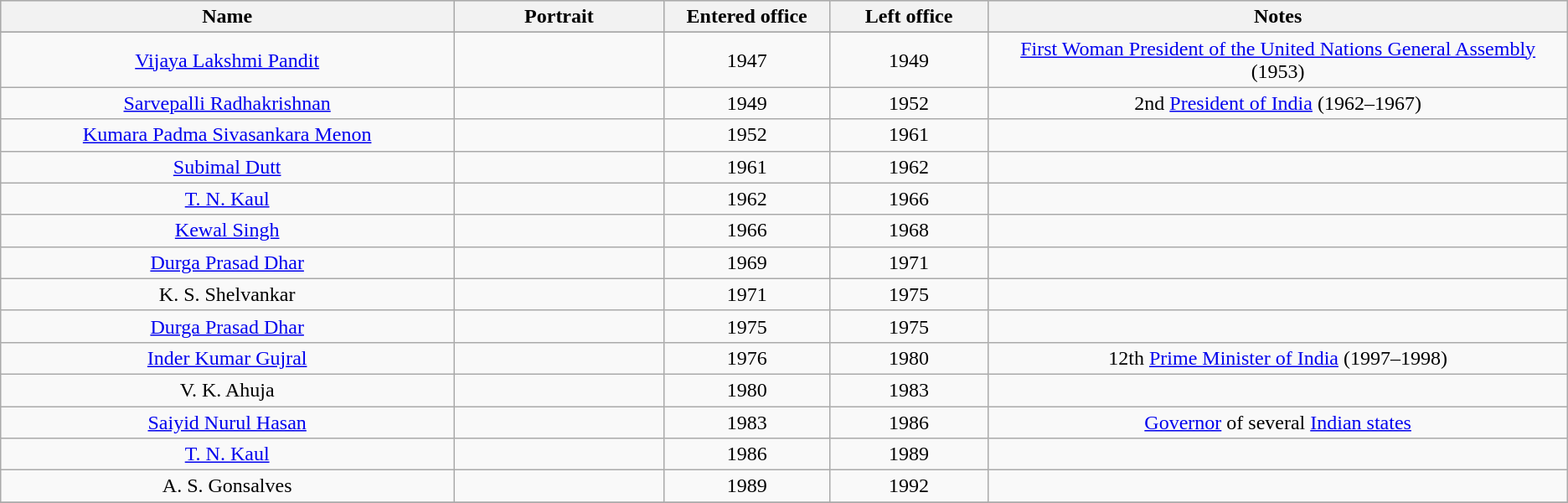<table class="wikitable" style="text-align:center">
<tr style="background:#cccccc">
<th scope="col" style="width: 450px;">Name</th>
<th scope="col" style="width: 200px;">Portrait</th>
<th scope="col" style="width: 150px;">Entered office</th>
<th scope="col" style="width: 150px;">Left office</th>
<th scope="col" style="width: 600px;">Notes</th>
</tr>
<tr>
</tr>
<tr>
<td><a href='#'>Vijaya Lakshmi Pandit</a></td>
<td></td>
<td>1947</td>
<td>1949</td>
<td><a href='#'>First Woman President of the United Nations General Assembly</a> (1953)</td>
</tr>
<tr>
<td><a href='#'>Sarvepalli Radhakrishnan</a></td>
<td></td>
<td>1949</td>
<td>1952</td>
<td>2nd <a href='#'>President of India</a> (1962–1967)</td>
</tr>
<tr>
<td><a href='#'>Kumara Padma Sivasankara Menon</a></td>
<td></td>
<td>1952</td>
<td>1961</td>
<td></td>
</tr>
<tr>
<td><a href='#'>Subimal Dutt</a></td>
<td></td>
<td>1961</td>
<td>1962</td>
<td></td>
</tr>
<tr>
<td><a href='#'>T. N. Kaul</a></td>
<td></td>
<td>1962</td>
<td>1966</td>
<td></td>
</tr>
<tr>
<td><a href='#'>Kewal Singh</a></td>
<td></td>
<td>1966</td>
<td>1968</td>
<td></td>
</tr>
<tr>
<td><a href='#'>Durga Prasad Dhar</a></td>
<td></td>
<td>1969</td>
<td>1971</td>
<td></td>
</tr>
<tr>
<td>K. S. Shelvankar</td>
<td></td>
<td>1971</td>
<td>1975</td>
<td></td>
</tr>
<tr>
<td><a href='#'>Durga Prasad Dhar</a></td>
<td></td>
<td>1975</td>
<td>1975</td>
<td></td>
</tr>
<tr>
<td><a href='#'>Inder Kumar Gujral</a></td>
<td></td>
<td>1976</td>
<td>1980</td>
<td>12th <a href='#'>Prime Minister of India</a> (1997–1998)</td>
</tr>
<tr>
<td>V. K. Ahuja</td>
<td></td>
<td>1980</td>
<td>1983</td>
<td></td>
</tr>
<tr>
<td><a href='#'>Saiyid Nurul Hasan</a></td>
<td></td>
<td>1983</td>
<td>1986</td>
<td><a href='#'>Governor</a> of several <a href='#'>Indian states</a></td>
</tr>
<tr>
<td><a href='#'>T. N. Kaul</a></td>
<td></td>
<td>1986</td>
<td>1989</td>
<td></td>
</tr>
<tr>
<td>A. S. Gonsalves</td>
<td></td>
<td>1989</td>
<td>1992</td>
<td></td>
</tr>
<tr>
</tr>
</table>
